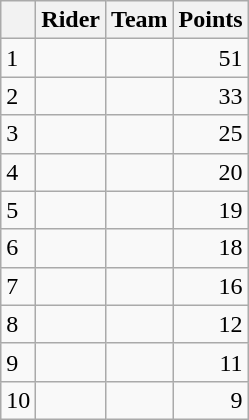<table class="wikitable">
<tr>
<th></th>
<th>Rider</th>
<th>Team</th>
<th>Points</th>
</tr>
<tr>
<td>1</td>
<td> </td>
<td></td>
<td align=right>51</td>
</tr>
<tr>
<td>2</td>
<td> </td>
<td></td>
<td align=right>33</td>
</tr>
<tr>
<td>3</td>
<td></td>
<td></td>
<td align=right>25</td>
</tr>
<tr>
<td>4</td>
<td></td>
<td></td>
<td align=right>20</td>
</tr>
<tr>
<td>5</td>
<td></td>
<td></td>
<td align=right>19</td>
</tr>
<tr>
<td>6</td>
<td></td>
<td></td>
<td align=right>18</td>
</tr>
<tr>
<td>7</td>
<td></td>
<td></td>
<td align=right>16</td>
</tr>
<tr>
<td>8</td>
<td></td>
<td></td>
<td align=right>12</td>
</tr>
<tr>
<td>9</td>
<td></td>
<td></td>
<td align=right>11</td>
</tr>
<tr>
<td>10</td>
<td></td>
<td></td>
<td align=right>9</td>
</tr>
</table>
